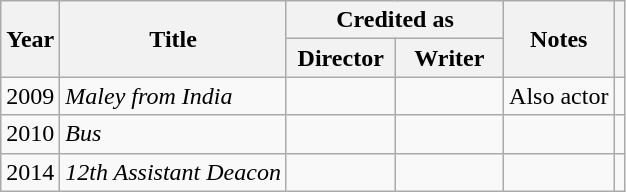<table class="wikitable">
<tr>
<th rowspan="2">Year</th>
<th rowspan="2">Title</th>
<th colspan="2">Credited as</th>
<th rowspan="2" scope="col" class="unsortable">Notes</th>
<th rowspan="2" scope="col" class="unsortable"></th>
</tr>
<tr>
<th width="65">Director</th>
<th width="65">Writer</th>
</tr>
<tr>
<td>2009</td>
<td><em>Maley from India</em></td>
<td></td>
<td></td>
<td>Also actor</td>
<td></td>
</tr>
<tr>
<td>2010</td>
<td><em>Bus</em></td>
<td></td>
<td></td>
<td></td>
<td></td>
</tr>
<tr>
<td>2014</td>
<td><em>12th Assistant Deacon</em></td>
<td></td>
<td></td>
<td></td>
<td></td>
</tr>
</table>
